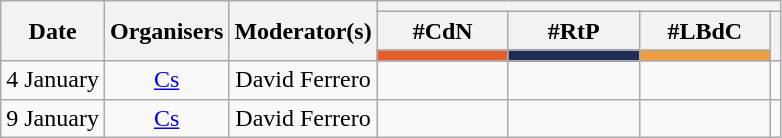<table class="wikitable" style="text-align:center;">
<tr>
<th rowspan="3">Date</th>
<th rowspan="3">Organisers</th>
<th rowspan="3">Moderator(s)</th>
<th colspan="4">    </th>
</tr>
<tr>
<th scope="col" style="width:5em;">#CdN</th>
<th scope="col" style="width:5em;">#RtP</th>
<th scope="col" style="width:5em;">#LBdC</th>
<th rowspan="2"></th>
</tr>
<tr>
<th style="color:inherit;background:#E35F2B;"></th>
<th style="color:inherit;background:#1F2D57;"></th>
<th style="color:inherit;background:#ED9E43;"></th>
</tr>
<tr>
<td style="white-space:nowrap; text-align:left;">4 January</td>
<td style="white-space:nowrap;"><a href='#'>Cs</a></td>
<td style="white-space:nowrap;">David Ferrero</td>
<td></td>
<td></td>
<td></td>
<td></td>
</tr>
<tr>
<td style="white-space:nowrap; text-align:left;">9 January</td>
<td style="white-space:nowrap;"><a href='#'>Cs</a></td>
<td style="white-space:nowrap;">David Ferrero</td>
<td></td>
<td></td>
<td></td>
<td></td>
</tr>
</table>
